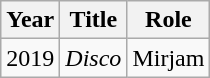<table class="wikitable">
<tr>
<th>Year</th>
<th>Title</th>
<th>Role</th>
</tr>
<tr>
<td>2019</td>
<td><em>Disco</em></td>
<td>Mirjam</td>
</tr>
</table>
